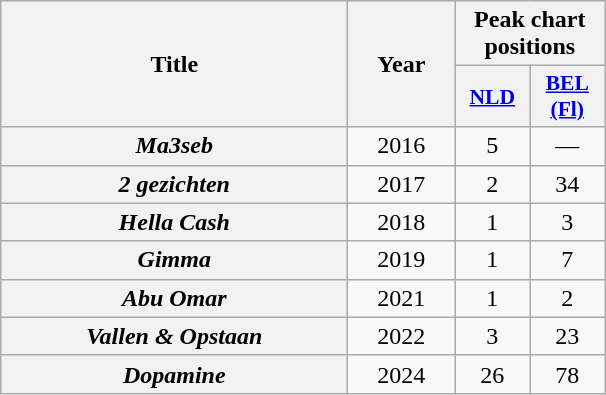<table class="wikitable plainrowheaders" style="text-align:center;">
<tr>
<th scope="col" rowspan="2" style="width:14em;">Title</th>
<th scope="col" rowspan="2" style="width:4em;">Year</th>
<th scope="col" colspan="2">Peak chart positions</th>
</tr>
<tr>
<th scope="col" style="width:3em;font-size:90%;"><a href='#'>NLD</a><br></th>
<th scope="col" style="width:3em;font-size:90%;"><a href='#'>BEL<br>(Fl)</a><br></th>
</tr>
<tr>
<th scope="row"><em>Ma3seb</em></th>
<td>2016</td>
<td>5</td>
<td>—</td>
</tr>
<tr>
<th scope="row"><em>2 gezichten</em></th>
<td>2017</td>
<td>2</td>
<td>34</td>
</tr>
<tr>
<th scope="row"><em>Hella Cash</em></th>
<td>2018</td>
<td>1</td>
<td>3</td>
</tr>
<tr>
<th scope="row"><em>Gimma</em></th>
<td>2019</td>
<td>1</td>
<td>7</td>
</tr>
<tr>
<th scope="row"><em>Abu Omar</em></th>
<td>2021</td>
<td>1</td>
<td>2</td>
</tr>
<tr>
<th scope="row"><em>Vallen & Opstaan</em></th>
<td>2022</td>
<td>3</td>
<td>23</td>
</tr>
<tr>
<th scope="row"><em>Dopamine</em></th>
<td>2024</td>
<td>26</td>
<td>78</td>
</tr>
</table>
